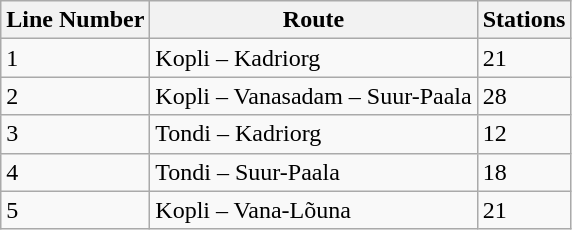<table class="wikitable sortable">
<tr>
<th>Line Number</th>
<th>Route</th>
<th>Stations</th>
</tr>
<tr>
<td>1</td>
<td>Kopli – Kadriorg</td>
<td>21</td>
</tr>
<tr>
<td>2</td>
<td>Kopli – Vanasadam – Suur-Paala</td>
<td>28</td>
</tr>
<tr>
<td>3</td>
<td>Tondi – Kadriorg</td>
<td>12</td>
</tr>
<tr>
<td>4</td>
<td>Tondi – Suur-Paala</td>
<td>18</td>
</tr>
<tr>
<td>5</td>
<td>Kopli – Vana-Lõuna</td>
<td>21</td>
</tr>
</table>
